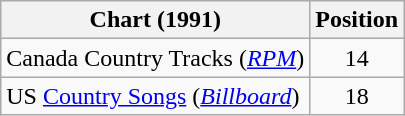<table class="wikitable sortable">
<tr>
<th scope="col">Chart (1991)</th>
<th scope="col">Position</th>
</tr>
<tr>
<td>Canada Country Tracks (<em><a href='#'>RPM</a></em>)</td>
<td align="center">14</td>
</tr>
<tr>
<td>US <a href='#'>Country Songs</a> (<em><a href='#'>Billboard</a></em>)</td>
<td align="center">18</td>
</tr>
</table>
